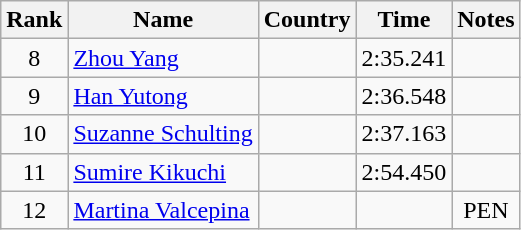<table class="wikitable sortable" style="text-align:center">
<tr>
<th>Rank</th>
<th>Name</th>
<th>Country</th>
<th>Time</th>
<th>Notes</th>
</tr>
<tr>
<td>8</td>
<td align=left><a href='#'>Zhou Yang</a></td>
<td align="left"></td>
<td>2:35.241</td>
<td></td>
</tr>
<tr>
<td>9</td>
<td align=left><a href='#'>Han Yutong</a></td>
<td align="left"></td>
<td>2:36.548</td>
<td></td>
</tr>
<tr>
<td>10</td>
<td align=left><a href='#'>Suzanne Schulting</a></td>
<td align="left"></td>
<td>2:37.163</td>
<td></td>
</tr>
<tr>
<td>11</td>
<td align=left><a href='#'>Sumire Kikuchi</a></td>
<td align=left></td>
<td>2:54.450</td>
<td></td>
</tr>
<tr>
<td>12</td>
<td align=left><a href='#'>Martina Valcepina</a></td>
<td align="left"></td>
<td></td>
<td>PEN</td>
</tr>
</table>
